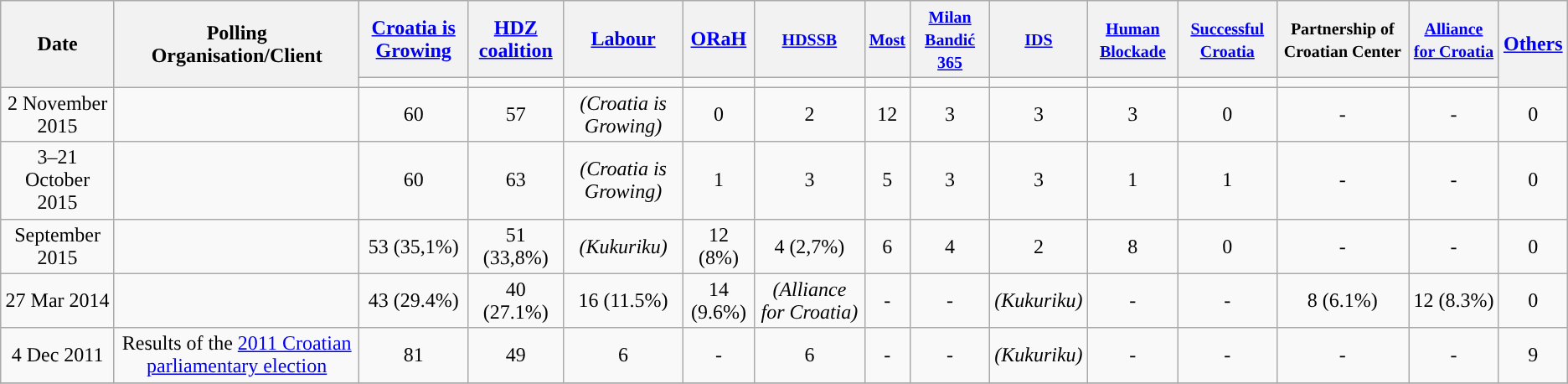<table class="wikitable" style="text-align:center;">
<tr>
<th rowspan=2>Date</th>
<th rowspan=2>Polling Organisation/Client</th>
<th><a href='#'>Croatia is Growing</a></th>
<th><a href='#'>HDZ coalition</a></th>
<th><a href='#'><span>Labour</span></a></th>
<th><a href='#'><span>ORaH</span></a></th>
<th><small><a href='#'>HDSSB</a></small></th>
<th><small><a href='#'>Most</a></small></th>
<th><small><a href='#'>Milan Bandić 365</a></small></th>
<th><small><a href='#'>IDS</a></small></th>
<th><small><a href='#'>Human Blockade</a></small></th>
<th><small><a href='#'>Successful Croatia</a></small></th>
<th><small>Partnership of Croatian Center</small></th>
<th><small><a href='#'>Alliance for Croatia</a></small></th>
<th rowspan=2><a href='#'>Others</a></th>
</tr>
<tr>
<td style="background: "></td>
<td style="background: "></td>
<td style="background: "></td>
<td style="background: "></td>
<td style="background: "></td>
<td style="background: "></td>
<td style="background: "></td>
<td style="background: "></td>
<td style="background: "></td>
<td style="background: "></td>
<td style="background: "></td>
<td style="background: "></td>
</tr>
<tr>
<td>2 November 2015</td>
<td></td>
<td align=center>60</td>
<td align=center>57</td>
<td align=center><em>(Croatia is Growing)</em></td>
<td align=center>0</td>
<td align=center>2</td>
<td align=center>12</td>
<td align=center>3</td>
<td align=center>3</td>
<td align=center>3</td>
<td align=center>0</td>
<td align=center>-</td>
<td align=center>-</td>
<td align=center>0</td>
</tr>
<tr>
<td>3–21 October 2015</td>
<td></td>
<td align=center>60</td>
<td align=center>63</td>
<td align=center><em>(Croatia is Growing)</em></td>
<td align=center>1</td>
<td align=center>3</td>
<td align=center>5</td>
<td align=center>3</td>
<td align=center>3</td>
<td align=center>1</td>
<td align=center>1</td>
<td align=center>-</td>
<td align=center>-</td>
<td align=center>0</td>
</tr>
<tr>
<td>September 2015</td>
<td></td>
<td align=center>53 (35,1%)</td>
<td align=center>51 (33,8%)</td>
<td align=center><em>(Kukuriku)</em></td>
<td align=center>12 (8%)</td>
<td align=center>4 (2,7%)</td>
<td align=center>6</td>
<td align=center>4</td>
<td align=center>2</td>
<td align=center>8</td>
<td align=center>0</td>
<td align=center>-</td>
<td align=center>-</td>
<td align=center>0</td>
</tr>
<tr>
<td>27 Mar 2014</td>
<td></td>
<td align=center>43 (29.4%)</td>
<td align=center>40 (27.1%)</td>
<td align=center>16 (11.5%)</td>
<td align=center>14 (9.6%)</td>
<td align=center><em>(Alliance for Croatia)</em></td>
<td align=center>-</td>
<td align=center>-</td>
<td align=center><em>(Kukuriku)</em></td>
<td align=center>-</td>
<td align=center>-</td>
<td align=center>8 (6.1%)</td>
<td align=center>12 (8.3%)</td>
<td align=center>0</td>
</tr>
<tr>
<td>4 Dec 2011</td>
<td>Results of the <a href='#'>2011 Croatian parliamentary election</a></td>
<td align=center>81</td>
<td align=center>49</td>
<td align=center>6</td>
<td align=center>-</td>
<td align=center>6</td>
<td align=center>-</td>
<td align=center>-</td>
<td align=center><em>(Kukuriku)</em></td>
<td align=center>-</td>
<td align=center>-</td>
<td align=center>-</td>
<td align=center>-</td>
<td align=center>9</td>
</tr>
<tr>
</tr>
</table>
